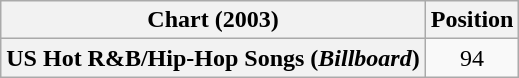<table class="wikitable plainrowheaders" style="text-align:center">
<tr>
<th scope="col">Chart (2003)</th>
<th scope="col">Position</th>
</tr>
<tr>
<th scope="row">US Hot R&B/Hip-Hop Songs (<em>Billboard</em>)</th>
<td>94</td>
</tr>
</table>
